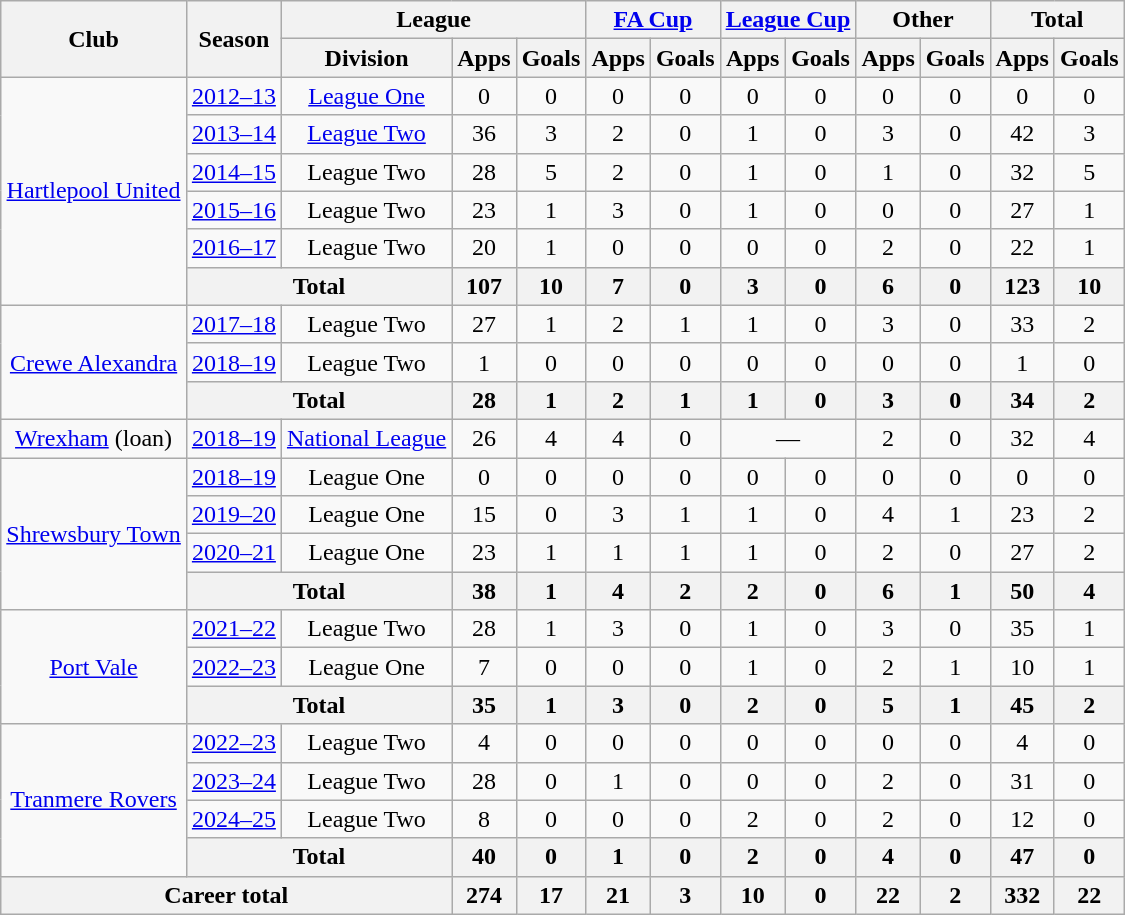<table class=wikitable style="text-align:center">
<tr>
<th rowspan=2>Club</th>
<th rowspan=2>Season</th>
<th colspan=3>League</th>
<th colspan=2><a href='#'>FA Cup</a></th>
<th colspan=2><a href='#'>League Cup</a></th>
<th colspan=2>Other</th>
<th colspan=2>Total</th>
</tr>
<tr>
<th>Division</th>
<th>Apps</th>
<th>Goals</th>
<th>Apps</th>
<th>Goals</th>
<th>Apps</th>
<th>Goals</th>
<th>Apps</th>
<th>Goals</th>
<th>Apps</th>
<th>Goals</th>
</tr>
<tr>
<td rowspan=6><a href='#'>Hartlepool United</a></td>
<td><a href='#'>2012–13</a></td>
<td><a href='#'>League One</a></td>
<td>0</td>
<td>0</td>
<td>0</td>
<td>0</td>
<td>0</td>
<td>0</td>
<td>0</td>
<td>0</td>
<td>0</td>
<td>0</td>
</tr>
<tr>
<td><a href='#'>2013–14</a></td>
<td><a href='#'>League Two</a></td>
<td>36</td>
<td>3</td>
<td>2</td>
<td>0</td>
<td>1</td>
<td>0</td>
<td>3</td>
<td>0</td>
<td>42</td>
<td>3</td>
</tr>
<tr>
<td><a href='#'>2014–15</a></td>
<td>League Two</td>
<td>28</td>
<td>5</td>
<td>2</td>
<td>0</td>
<td>1</td>
<td>0</td>
<td>1</td>
<td>0</td>
<td>32</td>
<td>5</td>
</tr>
<tr>
<td><a href='#'>2015–16</a></td>
<td>League Two</td>
<td>23</td>
<td>1</td>
<td>3</td>
<td>0</td>
<td>1</td>
<td>0</td>
<td>0</td>
<td>0</td>
<td>27</td>
<td>1</td>
</tr>
<tr>
<td><a href='#'>2016–17</a></td>
<td>League Two</td>
<td>20</td>
<td>1</td>
<td>0</td>
<td>0</td>
<td>0</td>
<td>0</td>
<td>2</td>
<td>0</td>
<td>22</td>
<td>1</td>
</tr>
<tr>
<th colspan=2>Total</th>
<th>107</th>
<th>10</th>
<th>7</th>
<th>0</th>
<th>3</th>
<th>0</th>
<th>6</th>
<th>0</th>
<th>123</th>
<th>10</th>
</tr>
<tr>
<td rowspan=3><a href='#'>Crewe Alexandra</a></td>
<td><a href='#'>2017–18</a></td>
<td>League Two</td>
<td>27</td>
<td>1</td>
<td>2</td>
<td>1</td>
<td>1</td>
<td>0</td>
<td>3</td>
<td>0</td>
<td>33</td>
<td>2</td>
</tr>
<tr>
<td><a href='#'>2018–19</a></td>
<td>League Two</td>
<td>1</td>
<td>0</td>
<td>0</td>
<td>0</td>
<td>0</td>
<td>0</td>
<td>0</td>
<td>0</td>
<td>1</td>
<td>0</td>
</tr>
<tr>
<th colspan=2>Total</th>
<th>28</th>
<th>1</th>
<th>2</th>
<th>1</th>
<th>1</th>
<th>0</th>
<th>3</th>
<th>0</th>
<th>34</th>
<th>2</th>
</tr>
<tr>
<td><a href='#'>Wrexham</a> (loan)</td>
<td><a href='#'>2018–19</a></td>
<td><a href='#'>National League</a></td>
<td>26</td>
<td>4</td>
<td>4</td>
<td>0</td>
<td colspan="2">—</td>
<td>2</td>
<td>0</td>
<td>32</td>
<td>4</td>
</tr>
<tr>
<td rowspan=4><a href='#'>Shrewsbury Town</a></td>
<td><a href='#'>2018–19</a></td>
<td>League One</td>
<td>0</td>
<td>0</td>
<td>0</td>
<td>0</td>
<td>0</td>
<td>0</td>
<td>0</td>
<td>0</td>
<td>0</td>
<td>0</td>
</tr>
<tr>
<td><a href='#'>2019–20</a></td>
<td>League One</td>
<td>15</td>
<td>0</td>
<td>3</td>
<td>1</td>
<td>1</td>
<td>0</td>
<td>4</td>
<td>1</td>
<td>23</td>
<td>2</td>
</tr>
<tr>
<td><a href='#'>2020–21</a></td>
<td>League One</td>
<td>23</td>
<td>1</td>
<td>1</td>
<td>1</td>
<td>1</td>
<td>0</td>
<td>2</td>
<td>0</td>
<td>27</td>
<td>2</td>
</tr>
<tr>
<th colspan=2>Total</th>
<th>38</th>
<th>1</th>
<th>4</th>
<th>2</th>
<th>2</th>
<th>0</th>
<th>6</th>
<th>1</th>
<th>50</th>
<th>4</th>
</tr>
<tr>
<td rowspan=3><a href='#'>Port Vale</a></td>
<td><a href='#'>2021–22</a></td>
<td>League Two</td>
<td>28</td>
<td>1</td>
<td>3</td>
<td>0</td>
<td>1</td>
<td>0</td>
<td>3</td>
<td>0</td>
<td>35</td>
<td>1</td>
</tr>
<tr>
<td><a href='#'>2022–23</a></td>
<td>League One</td>
<td>7</td>
<td>0</td>
<td>0</td>
<td>0</td>
<td>1</td>
<td>0</td>
<td>2</td>
<td>1</td>
<td>10</td>
<td>1</td>
</tr>
<tr>
<th colspan=2>Total</th>
<th>35</th>
<th>1</th>
<th>3</th>
<th>0</th>
<th>2</th>
<th>0</th>
<th>5</th>
<th>1</th>
<th>45</th>
<th>2</th>
</tr>
<tr>
<td rowspan=4><a href='#'>Tranmere Rovers</a></td>
<td><a href='#'>2022–23</a></td>
<td>League Two</td>
<td>4</td>
<td>0</td>
<td>0</td>
<td>0</td>
<td>0</td>
<td>0</td>
<td>0</td>
<td>0</td>
<td>4</td>
<td>0</td>
</tr>
<tr>
<td><a href='#'>2023–24</a></td>
<td>League Two</td>
<td>28</td>
<td>0</td>
<td>1</td>
<td>0</td>
<td>0</td>
<td>0</td>
<td>2</td>
<td>0</td>
<td>31</td>
<td>0</td>
</tr>
<tr>
<td><a href='#'>2024–25</a></td>
<td>League Two</td>
<td>8</td>
<td>0</td>
<td>0</td>
<td>0</td>
<td>2</td>
<td>0</td>
<td>2</td>
<td>0</td>
<td>12</td>
<td>0</td>
</tr>
<tr>
<th colspan=2>Total</th>
<th>40</th>
<th>0</th>
<th>1</th>
<th>0</th>
<th>2</th>
<th>0</th>
<th>4</th>
<th>0</th>
<th>47</th>
<th>0</th>
</tr>
<tr>
<th colspan=3>Career total</th>
<th>274</th>
<th>17</th>
<th>21</th>
<th>3</th>
<th>10</th>
<th>0</th>
<th>22</th>
<th>2</th>
<th>332</th>
<th>22</th>
</tr>
</table>
